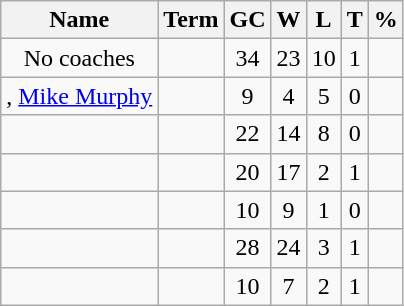<table class="wikitable sortable" style="text-align:center">
<tr>
<th>Name</th>
<th>Term</th>
<th>GC</th>
<th>W</th>
<th>L</th>
<th>T</th>
<th>%</th>
</tr>
<tr>
<td>No coaches</td>
<td></td>
<td>34</td>
<td>23</td>
<td>10</td>
<td>1</td>
<td></td>
</tr>
<tr>
<td>, <a href='#'>Mike Murphy</a></td>
<td></td>
<td>9</td>
<td>4</td>
<td>5</td>
<td>0</td>
<td></td>
</tr>
<tr>
<td></td>
<td></td>
<td>22</td>
<td>14</td>
<td>8</td>
<td>0</td>
<td></td>
</tr>
<tr>
<td></td>
<td></td>
<td>20</td>
<td>17</td>
<td>2</td>
<td>1</td>
<td></td>
</tr>
<tr>
<td></td>
<td></td>
<td>10</td>
<td>9</td>
<td>1</td>
<td>0</td>
<td></td>
</tr>
<tr>
<td></td>
<td></td>
<td>28</td>
<td>24</td>
<td>3</td>
<td>1</td>
<td></td>
</tr>
<tr>
<td></td>
<td></td>
<td>10</td>
<td>7</td>
<td>2</td>
<td>1</td>
<td></td>
</tr>
</table>
